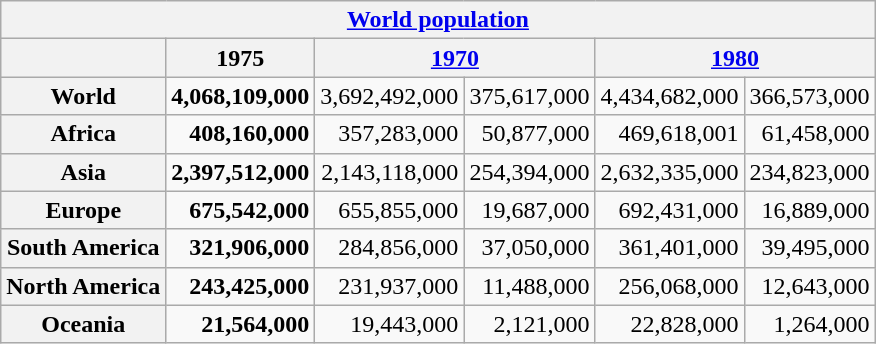<table class="wikitable">
<tr>
<th colspan="7"><a href='#'>World population</a></th>
</tr>
<tr>
<th></th>
<th>1975</th>
<th colspan="2"><a href='#'>1970</a></th>
<th colspan="2"><a href='#'>1980</a></th>
</tr>
<tr>
<th>World</th>
<td align="right"><strong>4,068,109,000</strong></td>
<td align="right">3,692,492,000</td>
<td align="right"> 375,617,000</td>
<td align="right">4,434,682,000</td>
<td align="right"> 366,573,000</td>
</tr>
<tr>
<th>Africa</th>
<td align="right"><strong>408,160,000</strong></td>
<td align="right">357,283,000</td>
<td align="right"> 50,877,000</td>
<td align="right">469,618,001</td>
<td align="right"> 61,458,000</td>
</tr>
<tr>
<th>Asia</th>
<td align="right"><strong>2,397,512,000</strong></td>
<td align="right">2,143,118,000</td>
<td align="right"> 254,394,000</td>
<td align="right">2,632,335,000</td>
<td align="right"> 234,823,000</td>
</tr>
<tr>
<th>Europe</th>
<td align="right"><strong>675,542,000</strong></td>
<td align="right">655,855,000</td>
<td align="right"> 19,687,000</td>
<td align="right">692,431,000</td>
<td align="right"> 16,889,000</td>
</tr>
<tr>
<th>South America</th>
<td align="right"><strong>321,906,000</strong></td>
<td align="right">284,856,000</td>
<td align="right"> 37,050,000</td>
<td align="right">361,401,000</td>
<td align="right"> 39,495,000</td>
</tr>
<tr>
<th>North America</th>
<td align="right"><strong>243,425,000</strong></td>
<td align="right">231,937,000</td>
<td align="right"> 11,488,000</td>
<td align="right">256,068,000</td>
<td align="right"> 12,643,000</td>
</tr>
<tr>
<th>Oceania</th>
<td align="right"><strong>21,564,000</strong></td>
<td align="right">19,443,000</td>
<td align="right"> 2,121,000</td>
<td align="right">22,828,000</td>
<td align="right"> 1,264,000</td>
</tr>
</table>
